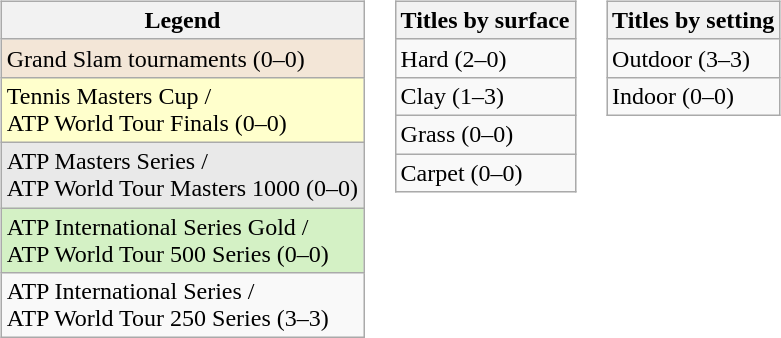<table>
<tr valign="top">
<td><br><table class="wikitable sortable mw-collapsible mw-collapsed">
<tr>
<th>Legend</th>
</tr>
<tr style="background:#f3e6d7;">
<td>Grand Slam tournaments (0–0)</td>
</tr>
<tr style="background:#ffffcc;">
<td>Tennis Masters Cup / <br>ATP World Tour Finals (0–0)</td>
</tr>
<tr style="background:#e9e9e9;">
<td>ATP Masters Series / <br>ATP World Tour Masters 1000 (0–0)</td>
</tr>
<tr style="background:#d4f1c5;">
<td>ATP International Series Gold / <br>ATP World Tour 500 Series (0–0)</td>
</tr>
<tr>
<td>ATP International Series / <br>ATP World Tour 250 Series (3–3)</td>
</tr>
</table>
</td>
<td><br><table class="wikitable sortable mw-collapsible mw-collapsed">
<tr>
<th>Titles by surface</th>
</tr>
<tr>
<td>Hard (2–0)</td>
</tr>
<tr>
<td>Clay (1–3)</td>
</tr>
<tr>
<td>Grass (0–0)</td>
</tr>
<tr>
<td>Carpet (0–0)</td>
</tr>
</table>
</td>
<td><br><table class="wikitable sortable mw-collapsible mw-collapsed">
<tr>
<th>Titles by setting</th>
</tr>
<tr>
<td>Outdoor (3–3)</td>
</tr>
<tr>
<td>Indoor (0–0)</td>
</tr>
</table>
</td>
</tr>
</table>
